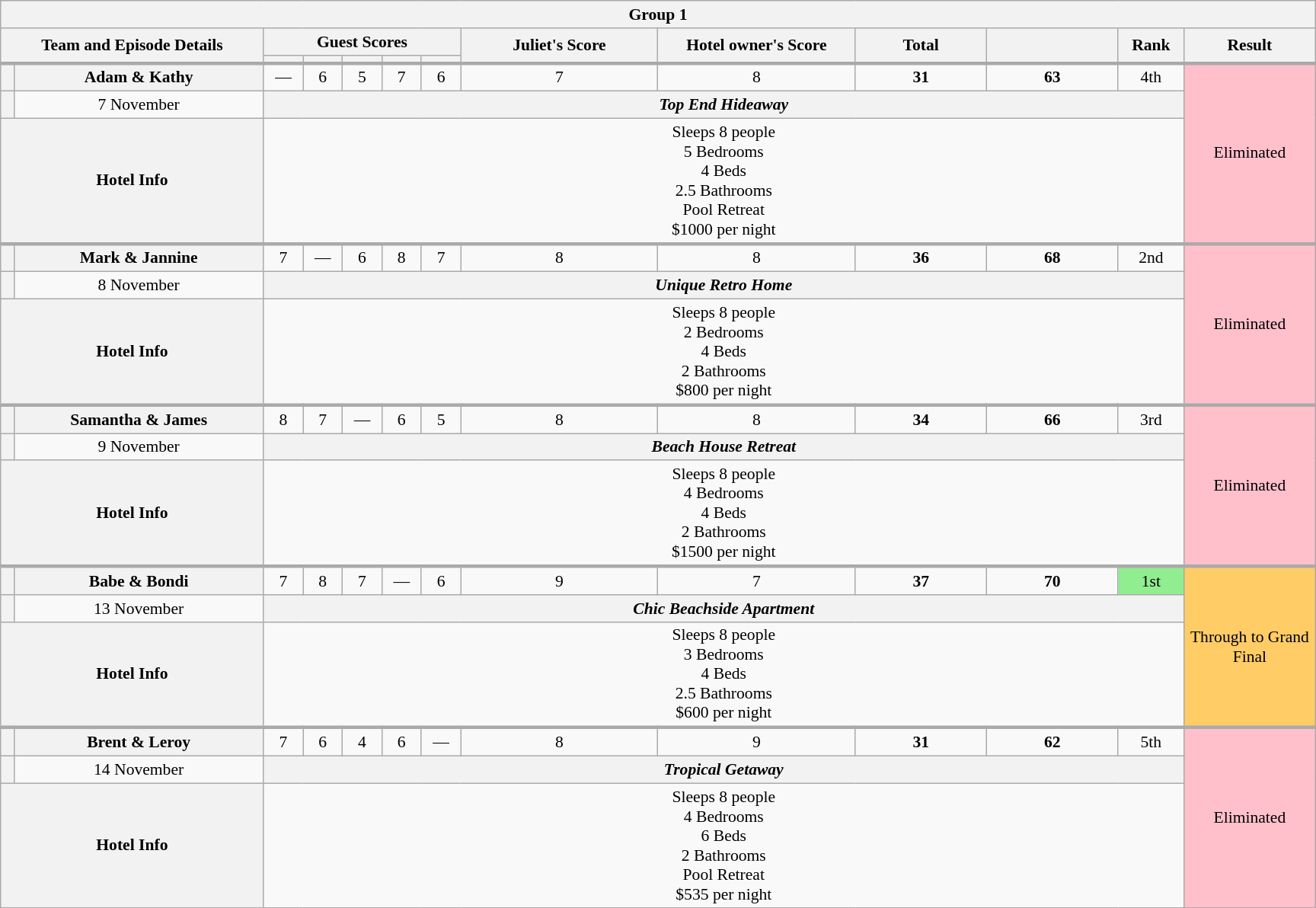<table class="wikitable plainrowheaders" style="text-align:center; font-size:90%; width:80em;">
<tr>
<th colspan="13" >Group 1</th>
</tr>
<tr>
<th colspan="2" rowspan="2" scope="col" style="width:20%;">Team and Episode Details</th>
<th colspan="5" scope="col" style="width:15%;">Guest Scores</th>
<th rowspan="2" scope="col" style="width:15%;">Juliet's Score</th>
<th scope="col" rowspan=2 style="width:15%;">Hotel owner's Score</th>
<th rowspan="2" scope="col" style="width:10%;">Total<br><small></small></th>
<th rowspan="2" scope="col" style="width:10%;"></th>
<th rowspan="2" scope="col" style="width:5%;">Rank</th>
<th rowspan="2" scope="col" style="width:20%;">Result</th>
</tr>
<tr>
<th scope="col" style="width:3%;"></th>
<th scope="col" style="width:3%;"></th>
<th scope="col" style="width:3%;"></th>
<th scope="col" style="width:3%;"></th>
<th scope="col" style="width:3%;"></th>
</tr>
<tr style="border-top:3px solid #aaa;">
</tr>
<tr>
<th></th>
<th style="text-align:centre">Adam & Kathy</th>
<td>—</td>
<td>6</td>
<td>5</td>
<td>7</td>
<td>6</td>
<td>7</td>
<td>8</td>
<td><strong>31</strong></td>
<td><strong>63</strong></td>
<td>4th</td>
<td rowspan="3" style="background:pink">Eliminated</td>
</tr>
<tr>
<th></th>
<td>7 November</td>
<th colspan="10"><em>Top End Hideaway</em></th>
</tr>
<tr>
<th colspan="2">Hotel Info</th>
<td colspan="10">Sleeps 8 people<br>5 Bedrooms<br>4 Beds<br>2.5 Bathrooms<br>Pool Retreat<br>$1000 per night</td>
</tr>
<tr style="border-top:3px solid #aaa;">
<th></th>
<th style="text-align:centre">Mark & Jannine</th>
<td>7</td>
<td>—</td>
<td>6</td>
<td>8</td>
<td>7</td>
<td>8</td>
<td>8</td>
<td><strong>36</strong></td>
<td><strong>68</strong></td>
<td>2nd</td>
<td rowspan="3" style="background:pink">Eliminated</td>
</tr>
<tr>
<th></th>
<td>8 November</td>
<th colspan="10"><em>Unique Retro Home</em></th>
</tr>
<tr>
<th colspan="2">Hotel Info</th>
<td colspan="10">Sleeps 8 people<br>2 Bedrooms<br>4 Beds<br>2 Bathrooms<br>$800 per night</td>
</tr>
<tr style="border-top:3px solid #aaa;">
<th></th>
<th style="text-align:centre">Samantha & James</th>
<td>8</td>
<td>7</td>
<td>—</td>
<td>6</td>
<td>5</td>
<td>8</td>
<td>8</td>
<td><strong>34</strong></td>
<td><strong>66</strong></td>
<td>3rd</td>
<td rowspan="3" style="background:pink">Eliminated</td>
</tr>
<tr>
<th></th>
<td>9 November</td>
<th colspan="10"><em>Beach House Retreat</em></th>
</tr>
<tr>
<th colspan="2">Hotel Info</th>
<td colspan="10">Sleeps 8 people<br>4 Bedrooms<br>4 Beds<br>2 Bathrooms<br>$1500 per night</td>
</tr>
<tr style="border-top:3px solid #aaa;">
<th></th>
<th style="text-align:centre">Babe & Bondi</th>
<td>7</td>
<td>8</td>
<td>7</td>
<td>—</td>
<td>6</td>
<td>9</td>
<td>7</td>
<td><strong>37</strong></td>
<td><strong>70</strong></td>
<td style="background:lightgreen">1st</td>
<td rowspan="3" style="background:#FFCC66">Through to Grand Final</td>
</tr>
<tr>
<th></th>
<td>13 November</td>
<th colspan="10"><em>Chic Beachside Apartment</em></th>
</tr>
<tr>
<th colspan="2">Hotel Info</th>
<td colspan="10">Sleeps 8 people<br>3 Bedrooms<br>4 Beds<br>2.5 Bathrooms<br>$600 per night</td>
</tr>
<tr style="border-top:3px solid #aaa;">
<th></th>
<th style="text-align:centre">Brent & Leroy</th>
<td>7</td>
<td>6</td>
<td>4</td>
<td>6</td>
<td>—</td>
<td>8</td>
<td>9</td>
<td><strong>31</strong></td>
<td><strong>62</strong></td>
<td>5th</td>
<td rowspan="3" style="background:pink">Eliminated</td>
</tr>
<tr>
<th></th>
<td>14 November</td>
<th colspan="10"><em>Tropical Getaway</em></th>
</tr>
<tr>
<th colspan="2">Hotel Info</th>
<td colspan="10">Sleeps 8 people<br>4 Bedrooms<br>6 Beds<br>2 Bathrooms<br>Pool Retreat<br>$535 per night</td>
</tr>
</table>
